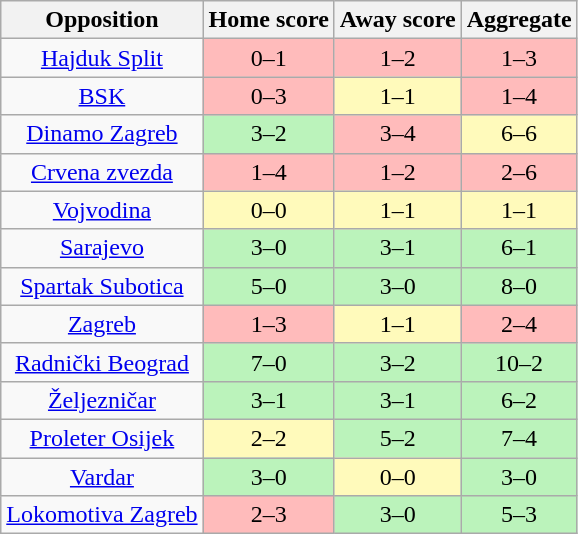<table class="wikitable" style="text-align: center;">
<tr>
<th>Opposition</th>
<th>Home score</th>
<th>Away score</th>
<th>Aggregate</th>
</tr>
<tr>
<td><a href='#'>Hajduk Split</a></td>
<td style="background:#fbb;">0–1</td>
<td style="background:#fbb;">1–2</td>
<td style="background:#fbb;">1–3</td>
</tr>
<tr>
<td><a href='#'>BSK</a></td>
<td style="background:#fbb;">0–3</td>
<td style="background:#fffabb;">1–1</td>
<td style="background:#fbb;">1–4</td>
</tr>
<tr>
<td><a href='#'>Dinamo Zagreb</a></td>
<td style="background:#bbf3bb;">3–2</td>
<td style="background:#fbb;">3–4</td>
<td style="background:#fffabb;">6–6</td>
</tr>
<tr>
<td><a href='#'>Crvena zvezda</a></td>
<td style="background:#fbb;">1–4</td>
<td style="background:#fbb;">1–2</td>
<td style="background:#fbb;">2–6</td>
</tr>
<tr>
<td><a href='#'>Vojvodina</a></td>
<td style="background:#fffabb;">0–0</td>
<td style="background:#fffabb;">1–1</td>
<td style="background:#fffabb;">1–1</td>
</tr>
<tr>
<td><a href='#'>Sarajevo</a></td>
<td style="background:#bbf3bb;">3–0</td>
<td style="background:#bbf3bb;">3–1</td>
<td style="background:#bbf3bb;">6–1</td>
</tr>
<tr>
<td><a href='#'>Spartak Subotica</a></td>
<td style="background:#bbf3bb;">5–0</td>
<td style="background:#bbf3bb;">3–0</td>
<td style="background:#bbf3bb;">8–0</td>
</tr>
<tr>
<td><a href='#'>Zagreb</a></td>
<td style="background:#fbb;">1–3</td>
<td style="background:#fffabb;">1–1</td>
<td style="background:#fbb;">2–4</td>
</tr>
<tr>
<td><a href='#'>Radnički Beograd</a></td>
<td style="background:#bbf3bb;">7–0</td>
<td style="background:#bbf3bb;">3–2</td>
<td style="background:#bbf3bb;">10–2</td>
</tr>
<tr>
<td><a href='#'>Željezničar</a></td>
<td style="background:#bbf3bb;">3–1</td>
<td style="background:#bbf3bb;">3–1</td>
<td style="background:#bbf3bb;">6–2</td>
</tr>
<tr>
<td><a href='#'>Proleter Osijek</a></td>
<td style="background:#fffabb;">2–2</td>
<td style="background:#bbf3bb;">5–2</td>
<td style="background:#bbf3bb;">7–4</td>
</tr>
<tr>
<td><a href='#'>Vardar</a></td>
<td style="background:#bbf3bb;">3–0</td>
<td style="background:#fffabb;">0–0</td>
<td style="background:#bbf3bb;">3–0</td>
</tr>
<tr>
<td><a href='#'>Lokomotiva Zagreb</a></td>
<td style="background:#fbb;">2–3</td>
<td style="background:#bbf3bb;">3–0</td>
<td style="background:#bbf3bb;">5–3</td>
</tr>
</table>
